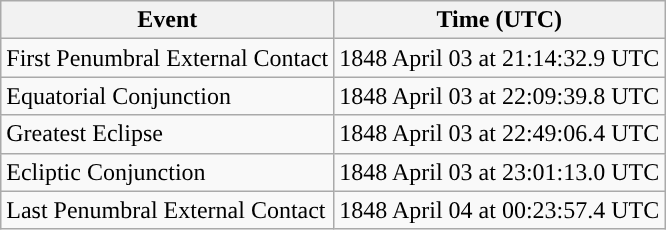<table class="wikitable">
<tr>
<th>Event</th>
<th>Time (UTC)</th>
</tr>
<tr>
<td>First Penumbral External Contact</td>
<td>1848 April 03 at 21:14:32.9 UTC</td>
</tr>
<tr>
<td>Equatorial Conjunction</td>
<td>1848 April 03 at 22:09:39.8 UTC</td>
</tr>
<tr>
<td>Greatest Eclipse</td>
<td>1848 April 03 at 22:49:06.4 UTC</td>
</tr>
<tr>
<td>Ecliptic Conjunction</td>
<td>1848 April 03 at 23:01:13.0 UTC</td>
</tr>
<tr>
<td>Last Penumbral External Contact</td>
<td>1848 April 04 at 00:23:57.4 UTC</td>
</tr>
</table>
